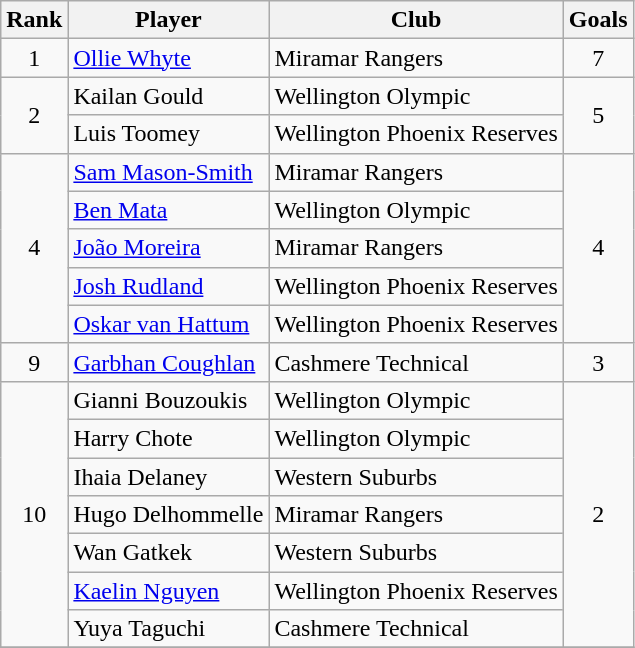<table class="wikitable" style="text-align:center">
<tr>
<th>Rank</th>
<th>Player</th>
<th>Club</th>
<th>Goals</th>
</tr>
<tr>
<td rowspan=1>1</td>
<td align="left"><a href='#'>Ollie Whyte</a></td>
<td align="left">Miramar Rangers</td>
<td rowspan=1>7</td>
</tr>
<tr>
<td rowspan=2>2</td>
<td align="left">Kailan Gould</td>
<td align="left">Wellington Olympic</td>
<td rowspan=2>5</td>
</tr>
<tr>
<td align="left">Luis Toomey</td>
<td align="left">Wellington Phoenix Reserves</td>
</tr>
<tr>
<td rowspan=5>4</td>
<td align="left"><a href='#'>Sam Mason-Smith</a></td>
<td align="left">Miramar Rangers</td>
<td rowspan=5>4</td>
</tr>
<tr>
<td align="left"><a href='#'>Ben Mata</a></td>
<td align="left">Wellington Olympic</td>
</tr>
<tr>
<td align="left"><a href='#'>João Moreira</a></td>
<td align="left">Miramar Rangers</td>
</tr>
<tr>
<td align="left"><a href='#'>Josh Rudland</a></td>
<td align="left">Wellington Phoenix Reserves</td>
</tr>
<tr>
<td align="left"><a href='#'>Oskar van Hattum</a></td>
<td align="left">Wellington Phoenix Reserves</td>
</tr>
<tr>
<td rowspan=1>9</td>
<td align="left"><a href='#'>Garbhan Coughlan</a></td>
<td align="left">Cashmere Technical</td>
<td rowspan=1>3</td>
</tr>
<tr>
<td rowspan=7>10</td>
<td align="left">Gianni Bouzoukis</td>
<td align="left">Wellington Olympic</td>
<td rowspan=7>2</td>
</tr>
<tr>
<td align="left">Harry Chote</td>
<td align="left">Wellington Olympic</td>
</tr>
<tr>
<td align="left">Ihaia Delaney</td>
<td align="left">Western Suburbs</td>
</tr>
<tr>
<td align="left">Hugo Delhommelle</td>
<td align="left">Miramar Rangers</td>
</tr>
<tr>
<td align="left">Wan Gatkek</td>
<td align="left">Western Suburbs</td>
</tr>
<tr>
<td align="left"><a href='#'>Kaelin Nguyen</a></td>
<td align="left">Wellington Phoenix Reserves</td>
</tr>
<tr>
<td align="left">Yuya Taguchi</td>
<td align="left">Cashmere Technical</td>
</tr>
<tr>
</tr>
</table>
